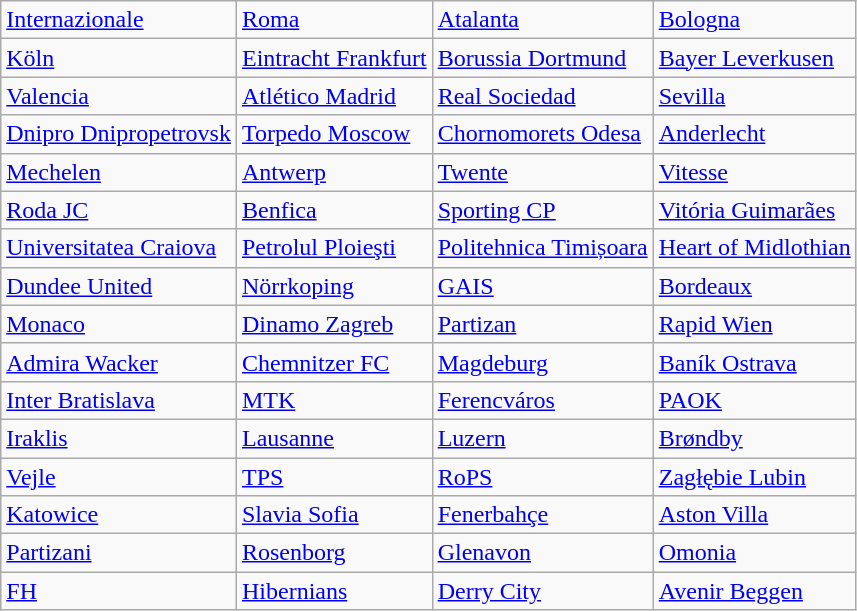<table class="wikitable">
<tr>
<td> <a href='#'>Internazionale</a> </td>
<td> <a href='#'>Roma</a> </td>
<td> <a href='#'>Atalanta</a> </td>
<td> <a href='#'>Bologna</a> </td>
</tr>
<tr>
<td> <a href='#'>Köln</a> </td>
<td> <a href='#'>Eintracht Frankfurt</a> </td>
<td> <a href='#'>Borussia Dortmund</a> </td>
<td> <a href='#'>Bayer Leverkusen</a> </td>
</tr>
<tr>
<td> <a href='#'>Valencia</a> </td>
<td> <a href='#'>Atlético Madrid</a> </td>
<td> <a href='#'>Real Sociedad</a> </td>
<td> <a href='#'>Sevilla</a> </td>
</tr>
<tr>
<td> <a href='#'>Dnipro Dnipropetrovsk</a> </td>
<td> <a href='#'>Torpedo Moscow</a> </td>
<td> <a href='#'>Chornomorets Odesa</a> </td>
<td> <a href='#'>Anderlecht</a> </td>
</tr>
<tr>
<td> <a href='#'>Mechelen</a> </td>
<td> <a href='#'>Antwerp</a> </td>
<td> <a href='#'>Twente</a> </td>
<td> <a href='#'>Vitesse</a> </td>
</tr>
<tr>
<td> <a href='#'>Roda JC</a> </td>
<td> <a href='#'>Benfica</a> </td>
<td> <a href='#'>Sporting CP</a> </td>
<td> <a href='#'>Vitória Guimarães</a> </td>
</tr>
<tr>
<td> <a href='#'>Universitatea Craiova</a> </td>
<td> <a href='#'>Petrolul Ploieşti</a> </td>
<td> <a href='#'>Politehnica Timișoara</a> </td>
<td> <a href='#'>Heart of Midlothian</a> </td>
</tr>
<tr>
<td> <a href='#'>Dundee United</a> </td>
<td> <a href='#'>Nörrkoping</a> </td>
<td> <a href='#'>GAIS</a> </td>
<td> <a href='#'>Bordeaux</a> </td>
</tr>
<tr>
<td> <a href='#'>Monaco</a> </td>
<td> <a href='#'>Dinamo Zagreb</a> </td>
<td> <a href='#'>Partizan</a> </td>
<td> <a href='#'>Rapid Wien</a> </td>
</tr>
<tr>
<td> <a href='#'>Admira Wacker</a> </td>
<td> <a href='#'>Chemnitzer FC</a> </td>
<td> <a href='#'>Magdeburg</a> </td>
<td> <a href='#'>Baník Ostrava</a> </td>
</tr>
<tr>
<td> <a href='#'>Inter Bratislava</a> </td>
<td> <a href='#'>MTK</a> </td>
<td> <a href='#'>Ferencváros</a> </td>
<td> <a href='#'>PAOK</a> </td>
</tr>
<tr>
<td> <a href='#'>Iraklis</a> </td>
<td> <a href='#'>Lausanne</a> </td>
<td> <a href='#'>Luzern</a> </td>
<td> <a href='#'>Brøndby</a> </td>
</tr>
<tr>
<td> <a href='#'>Vejle</a> </td>
<td> <a href='#'>TPS</a> </td>
<td> <a href='#'>RoPS</a> </td>
<td> <a href='#'>Zagłębie Lubin</a> </td>
</tr>
<tr>
<td> <a href='#'>Katowice</a> </td>
<td> <a href='#'>Slavia Sofia</a> </td>
<td> <a href='#'>Fenerbahçe</a> </td>
<td> <a href='#'>Aston Villa</a> </td>
</tr>
<tr>
<td> <a href='#'>Partizani</a> </td>
<td> <a href='#'>Rosenborg</a> </td>
<td> <a href='#'>Glenavon</a> </td>
<td> <a href='#'>Omonia</a> </td>
</tr>
<tr>
<td> <a href='#'>FH</a> </td>
<td> <a href='#'>Hibernians</a> </td>
<td> <a href='#'>Derry City</a> </td>
<td> <a href='#'>Avenir Beggen</a> </td>
</tr>
</table>
